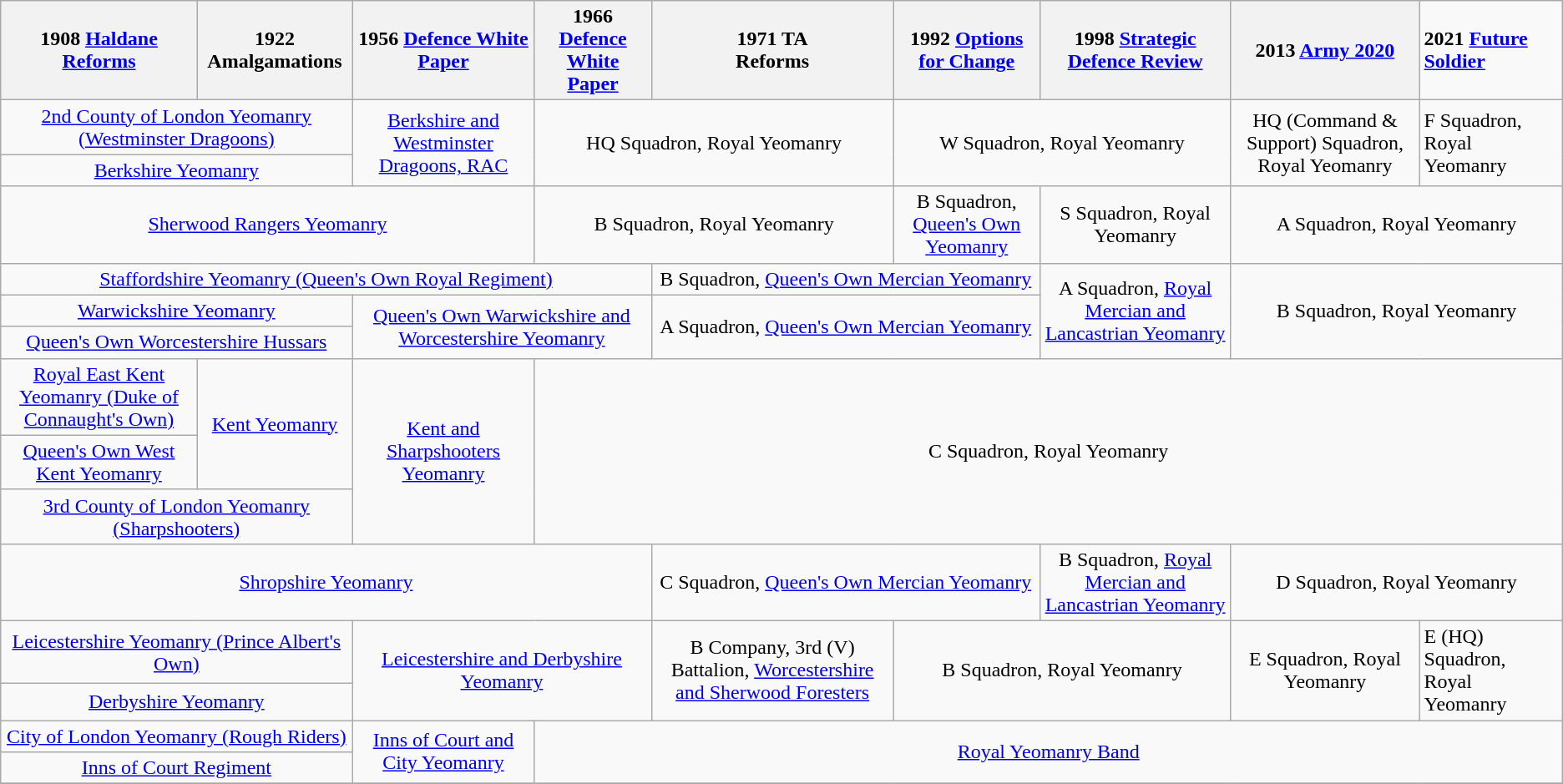<table class="wikitable">
<tr>
<th>1908 <a href='#'>Haldane Reforms</a></th>
<th>1922 Amalgamations</th>
<th>1956 <a href='#'>Defence White Paper</a></th>
<th>1966 <a href='#'>Defence White Paper</a></th>
<th>1971 TA<br>Reforms</th>
<th>1992 <a href='#'>Options for Change</a></th>
<th>1998 <a href='#'>Strategic Defence Review</a></th>
<th>2013 <a href='#'>Army 2020</a></th>
<td><strong>2021 <a href='#'>Future Soldier</a></strong></td>
</tr>
<tr>
<td rowspan="1" colspan="2" style="text-align: center;"><a href='#'>2nd County of London Yeomanry (Westminster Dragoons)</a></td>
<td rowspan="2" colspan="1" style="text-align: center;"><a href='#'>Berkshire and Westminster Dragoons, RAC</a></td>
<td rowspan="2" colspan="2" style="text-align: center;">HQ Squadron, Royal Yeomanry</td>
<td rowspan="2" colspan="2" style="text-align: center;">W Squadron, Royal Yeomanry</td>
<td rowspan="2" style="text-align: center;">HQ (Command & Support) Squadron, Royal Yeomanry</td>
<td rowspan="2">F Squadron, Royal Yeomanry</td>
</tr>
<tr>
<td rowspan="1" colspan="2" style="text-align: center;"><a href='#'>Berkshire Yeomanry</a></td>
</tr>
<tr>
<td rowspan="1" colspan="3" style="text-align: center;"><a href='#'>Sherwood Rangers Yeomanry</a></td>
<td rowspan="1" colspan="2" style="text-align: center;">B Squadron, Royal Yeomanry</td>
<td rowspan="1" colspan="1" style="text-align: center;">B Squadron, <a href='#'>Queen's Own Yeomanry</a></td>
<td rowspan="1" colspan="1" style="text-align: center;">S Squadron, Royal Yeomanry</td>
<td colspan="2" rowspan="1" style="text-align: center;">A Squadron, Royal Yeomanry</td>
</tr>
<tr>
<td rowspan="1" colspan="4" style="text-align: center;"><a href='#'>Staffordshire Yeomanry (Queen's Own Royal Regiment)</a></td>
<td rowspan="1" colspan="2" style="text-align: center;">B Squadron, <a href='#'>Queen's Own Mercian Yeomanry</a></td>
<td rowspan="3" colspan="1" style="text-align: center;">A Squadron, <a href='#'>Royal Mercian and Lancastrian Yeomanry</a></td>
<td colspan="2" rowspan="3" style="text-align: center;">B Squadron, Royal Yeomanry</td>
</tr>
<tr>
<td rowspan="1" colspan="2" style="text-align: center;"><a href='#'>Warwickshire Yeomanry</a></td>
<td rowspan="2" colspan="2" style="text-align: center;"><a href='#'>Queen's Own Warwickshire and Worcestershire Yeomanry</a></td>
<td rowspan="2" colspan="2" style="text-align: center;">A Squadron, <a href='#'>Queen's Own Mercian Yeomanry</a></td>
</tr>
<tr>
<td rowspan="1" colspan="2" style="text-align: center;"><a href='#'>Queen's Own Worcestershire Hussars</a></td>
</tr>
<tr>
<td rowspan="1" colspan="1" style="text-align: center;"><a href='#'>Royal East Kent Yeomanry (Duke of Connaught's Own)</a></td>
<td rowspan="2" colspan="1" style="text-align: center;"><a href='#'>Kent Yeomanry</a></td>
<td rowspan="3" colspan="1" style="text-align: center;"><a href='#'>Kent and Sharpshooters Yeomanry</a></td>
<td colspan="6" rowspan="3" style="text-align: center;">C Squadron, Royal Yeomanry</td>
</tr>
<tr>
<td rowspan="1" colspan="1" style="text-align: center;"><a href='#'>Queen's Own West Kent Yeomanry</a></td>
</tr>
<tr>
<td rowspan="1" colspan="2" style="text-align: center;"><a href='#'>3rd County of London Yeomanry (Sharpshooters)</a> </td>
</tr>
<tr>
<td rowspan="1" colspan="4" style="text-align: center;"><a href='#'>Shropshire Yeomanry</a></td>
<td rowspan="1" colspan="2" style="text-align: center;">C Squadron, <a href='#'>Queen's Own Mercian Yeomanry</a></td>
<td rowspan="1" colspan="1" style="text-align: center;">B Squadron, <a href='#'>Royal Mercian and Lancastrian Yeomanry</a></td>
<td colspan="2" rowspan="1" style="text-align: center;">D Squadron, Royal Yeomanry</td>
</tr>
<tr>
<td rowspan="1" colspan="2" style="text-align: center;"><a href='#'>Leicestershire Yeomanry (Prince Albert's Own)</a></td>
<td rowspan="2" colspan="2" style="text-align: center;"><a href='#'>Leicestershire and Derbyshire Yeomanry</a></td>
<td rowspan="2" colspan="1" style="text-align: center;">B Company, 3rd (V) Battalion, <a href='#'>Worcestershire and Sherwood Foresters</a></td>
<td rowspan="2" colspan="2" style="text-align: center;">B Squadron, Royal Yeomanry</td>
<td rowspan="2" colspan="1" style="text-align: center;">E Squadron, Royal Yeomanry</td>
<td rowspan="2">E (HQ) Squadron, Royal Yeomanry</td>
</tr>
<tr>
<td rowspan="1" colspan="2" style="text-align: center;"><a href='#'>Derbyshire Yeomanry</a></td>
</tr>
<tr>
<td rowspan="1" colspan="2" style="text-align: center;"><a href='#'>City of London Yeomanry (Rough Riders)</a></td>
<td rowspan="2" colspan="1" style="text-align: center;"><a href='#'>Inns of Court and City Yeomanry</a></td>
<td colspan="6" rowspan="2" style="text-align: center;"><a href='#'>Royal Yeomanry Band</a></td>
</tr>
<tr>
<td rowspan="1" colspan="2" style="text-align: center;"><a href='#'>Inns of Court Regiment</a></td>
</tr>
<tr>
</tr>
</table>
